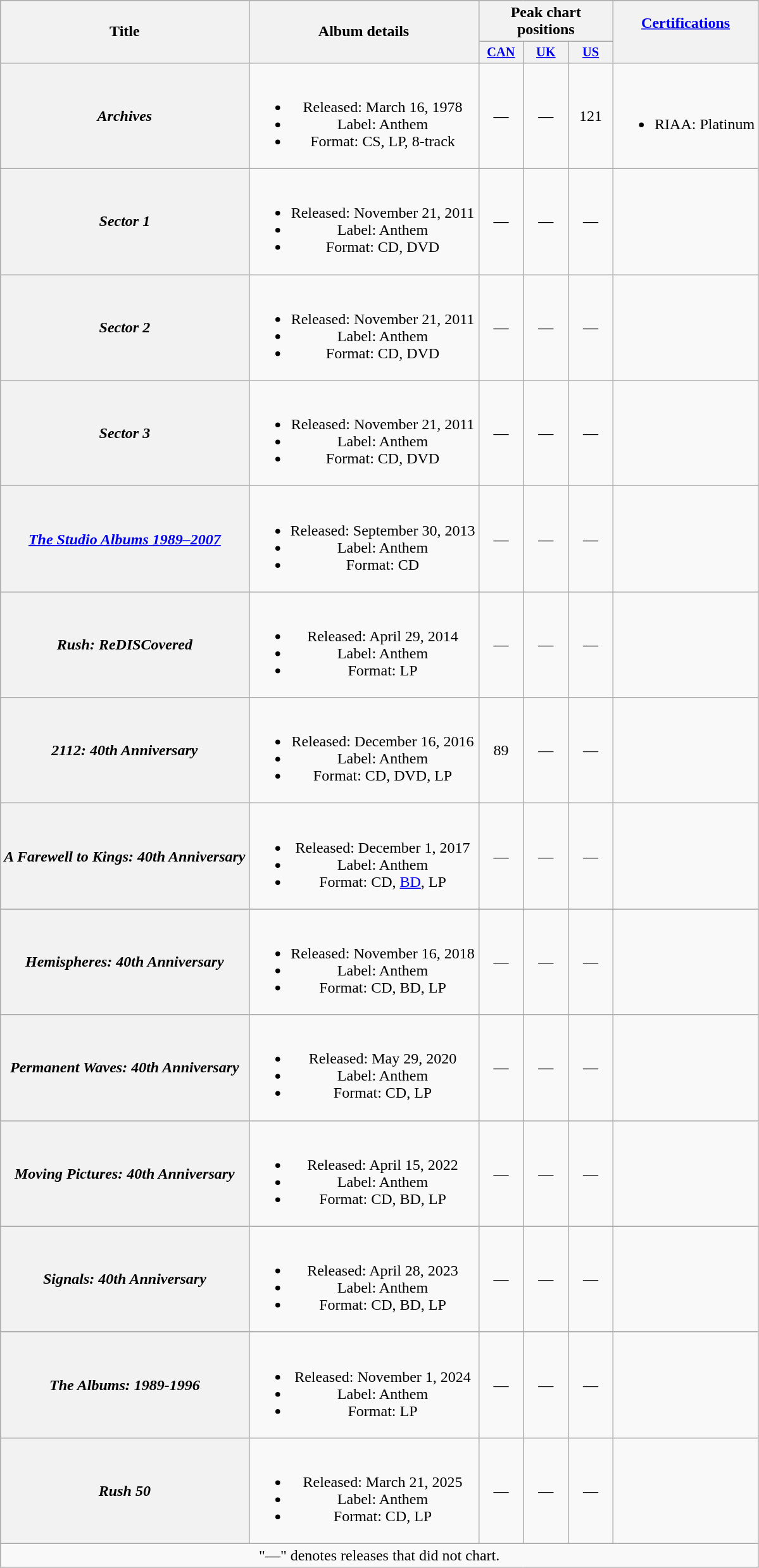<table class="wikitable plainrowheaders" style="text-align:center;">
<tr>
<th rowspan="2">Title</th>
<th rowspan="2">Album details<br> </th>
<th colspan="3">Peak chart positions</th>
<th rowspan="2"><a href='#'>Certifications</a><br><br></th>
</tr>
<tr>
<th style="width:3em;font-size:85%"><a href='#'>CAN</a><br></th>
<th style="width:3em;font-size:85%"><a href='#'>UK</a></th>
<th style="width:3em;font-size:85%"><a href='#'>US</a><br></th>
</tr>
<tr>
<th scope="row"><em>Archives</em></th>
<td><br><ul><li>Released: March 16, 1978</li><li>Label: Anthem</li><li>Format: CS, LP, 8-track</li></ul></td>
<td>—</td>
<td>—</td>
<td>121</td>
<td><br><ul><li>RIAA: Platinum</li></ul></td>
</tr>
<tr>
<th scope="row"><em>Sector 1</em></th>
<td><br><ul><li>Released: November 21, 2011</li><li>Label: Anthem</li><li>Format: CD, DVD</li></ul></td>
<td>—</td>
<td>—</td>
<td>—</td>
<td></td>
</tr>
<tr>
<th scope="row"><em>Sector 2</em></th>
<td><br><ul><li>Released: November 21, 2011</li><li>Label: Anthem</li><li>Format: CD, DVD</li></ul></td>
<td>—</td>
<td>—</td>
<td>—</td>
<td></td>
</tr>
<tr>
<th scope="row"><em>Sector 3</em></th>
<td><br><ul><li>Released: November 21, 2011</li><li>Label: Anthem</li><li>Format: CD, DVD</li></ul></td>
<td>—</td>
<td>—</td>
<td>—</td>
<td></td>
</tr>
<tr>
<th scope="row"><em><a href='#'>The Studio Albums 1989–2007</a></em></th>
<td><br><ul><li>Released: September 30, 2013</li><li>Label: Anthem</li><li>Format: CD</li></ul></td>
<td>—</td>
<td>—</td>
<td>—</td>
<td></td>
</tr>
<tr>
<th scope="row"><em>Rush: ReDISCovered</em></th>
<td><br><ul><li>Released: April 29, 2014</li><li>Label: Anthem</li><li>Format: LP</li></ul></td>
<td>—</td>
<td>—</td>
<td>—</td>
<td></td>
</tr>
<tr>
<th scope="row"><em>2112: 40th Anniversary</em></th>
<td><br><ul><li>Released: December 16, 2016</li><li>Label: Anthem</li><li>Format: CD, DVD, LP</li></ul></td>
<td>89</td>
<td>—</td>
<td>—</td>
<td></td>
</tr>
<tr>
<th scope="row"><em>A Farewell to Kings: 40th Anniversary</em></th>
<td><br><ul><li>Released: December 1, 2017</li><li>Label: Anthem</li><li>Format: CD, <a href='#'>BD</a>, LP</li></ul></td>
<td>—</td>
<td>—</td>
<td>—</td>
<td></td>
</tr>
<tr>
<th scope="row"><em>Hemispheres: 40th Anniversary</em></th>
<td><br><ul><li>Released: November 16, 2018</li><li>Label: Anthem</li><li>Format: CD, BD, LP</li></ul></td>
<td>—</td>
<td>—</td>
<td>—</td>
<td></td>
</tr>
<tr>
<th scope="row"><em>Permanent Waves: 40th Anniversary</em></th>
<td><br><ul><li>Released: May 29, 2020</li><li>Label: Anthem</li><li>Format: CD, LP</li></ul></td>
<td>—</td>
<td>—</td>
<td>—</td>
<td></td>
</tr>
<tr>
<th scope="row"><em>Moving Pictures: 40th Anniversary</em></th>
<td><br><ul><li>Released: April 15, 2022</li><li>Label: Anthem</li><li>Format: CD, BD, LP</li></ul></td>
<td>—</td>
<td>—</td>
<td>—</td>
<td></td>
</tr>
<tr>
<th scope="row"><em>Signals: 40th Anniversary</em></th>
<td><br><ul><li>Released: April 28, 2023</li><li>Label: Anthem</li><li>Format: CD, BD, LP</li></ul></td>
<td>—</td>
<td>—</td>
<td>—</td>
<td></td>
</tr>
<tr>
<th scope="row"><em>The Albums: 1989-1996</em></th>
<td><br><ul><li>Released: November 1, 2024</li><li>Label: Anthem</li><li>Format: LP</li></ul></td>
<td>—</td>
<td>—</td>
<td>—</td>
<td></td>
</tr>
<tr>
<th scope="row"><em>Rush 50</em></th>
<td><br><ul><li>Released: March 21, 2025</li><li>Label: Anthem</li><li>Format: CD, LP</li></ul></td>
<td>—</td>
<td>—</td>
<td>—</td>
<td></td>
</tr>
<tr>
<td colspan="11" font-size:85%;">"—" denotes releases that did not chart.</td>
</tr>
</table>
